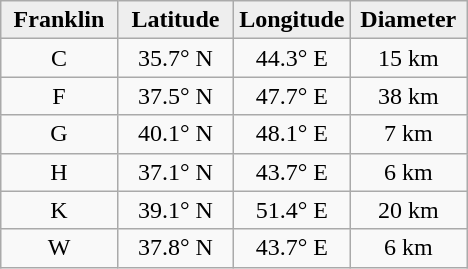<table class="wikitable">
<tr>
<th width="25%" style="background:#eeeeee;">Franklin</th>
<th width="25%" style="background:#eeeeee;">Latitude</th>
<th width="25%" style="background:#eeeeee;">Longitude</th>
<th width="25%" style="background:#eeeeee;">Diameter</th>
</tr>
<tr>
<td align="center">C</td>
<td align="center">35.7° N</td>
<td align="center">44.3° E</td>
<td align="center">15 km</td>
</tr>
<tr>
<td align="center">F</td>
<td align="center">37.5° N</td>
<td align="center">47.7° E</td>
<td align="center">38 km</td>
</tr>
<tr>
<td align="center">G</td>
<td align="center">40.1° N</td>
<td align="center">48.1° E</td>
<td align="center">7 km</td>
</tr>
<tr>
<td align="center">H</td>
<td align="center">37.1° N</td>
<td align="center">43.7° E</td>
<td align="center">6 km</td>
</tr>
<tr>
<td align="center">K</td>
<td align="center">39.1° N</td>
<td align="center">51.4° E</td>
<td align="center">20 km</td>
</tr>
<tr>
<td align="center">W</td>
<td align="center">37.8° N</td>
<td align="center">43.7° E</td>
<td align="center">6 km</td>
</tr>
</table>
